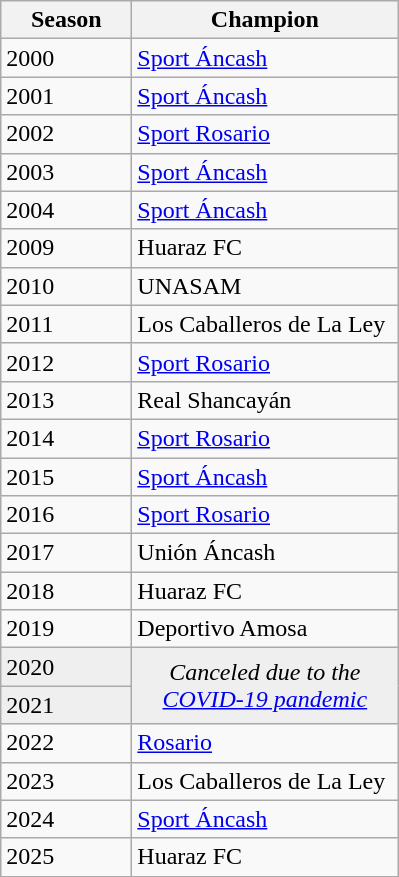<table class="wikitable sortable">
<tr>
<th width=80px>Season</th>
<th width=170px>Champion</th>
</tr>
<tr>
<td>2000</td>
<td><a href='#'>Sport Áncash</a></td>
</tr>
<tr>
<td>2001</td>
<td><a href='#'>Sport Áncash</a></td>
</tr>
<tr>
<td>2002</td>
<td><a href='#'>Sport Rosario</a></td>
</tr>
<tr>
<td>2003</td>
<td><a href='#'>Sport Áncash</a></td>
</tr>
<tr>
<td>2004</td>
<td><a href='#'>Sport Áncash</a></td>
</tr>
<tr>
<td>2009</td>
<td>Huaraz FC</td>
</tr>
<tr>
<td>2010</td>
<td>UNASAM</td>
</tr>
<tr>
<td>2011</td>
<td>Los Caballeros de La Ley</td>
</tr>
<tr>
<td>2012</td>
<td><a href='#'>Sport Rosario</a></td>
</tr>
<tr>
<td>2013</td>
<td>Real Shancayán</td>
</tr>
<tr>
<td>2014</td>
<td><a href='#'>Sport Rosario</a></td>
</tr>
<tr>
<td>2015</td>
<td><a href='#'>Sport Áncash</a></td>
</tr>
<tr>
<td>2016</td>
<td><a href='#'>Sport Rosario</a></td>
</tr>
<tr>
<td>2017</td>
<td>Unión Áncash</td>
</tr>
<tr>
<td>2018</td>
<td>Huaraz FC</td>
</tr>
<tr>
<td>2019</td>
<td>Deportivo Amosa</td>
</tr>
<tr bgcolor=#efefef>
<td>2020</td>
<td rowspan=2 colspan="1" align=center><em>Canceled due to the <a href='#'>COVID-19 pandemic</a></em></td>
</tr>
<tr bgcolor=#efefef>
<td>2021</td>
</tr>
<tr>
<td>2022</td>
<td><a href='#'>Rosario</a></td>
</tr>
<tr>
<td>2023</td>
<td>Los Caballeros de La Ley</td>
</tr>
<tr>
<td>2024</td>
<td><a href='#'>Sport Áncash</a></td>
</tr>
<tr>
<td>2025</td>
<td>Huaraz FC</td>
</tr>
<tr>
</tr>
</table>
